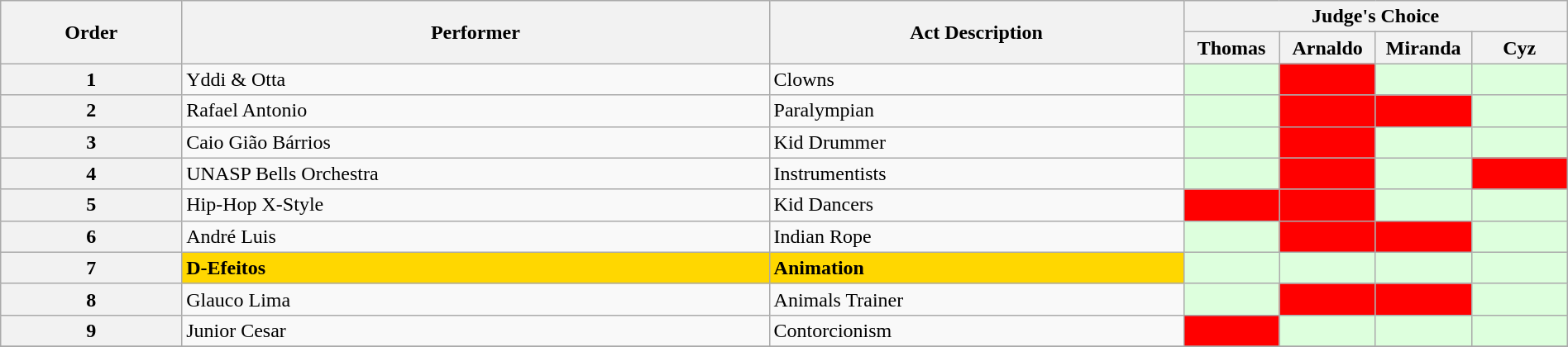<table class="wikitable" width="100%">
<tr>
<th rowspan=2>Order</th>
<th rowspan=2>Performer</th>
<th rowspan=2>Act Description</th>
<th colspan=4>Judge's Choice</th>
</tr>
<tr>
<th width="70">Thomas</th>
<th width="70">Arnaldo</th>
<th width="70">Miranda</th>
<th width="70">Cyz</th>
</tr>
<tr>
<th>1</th>
<td>Yddi & Otta</td>
<td>Clowns</td>
<td bgcolor="DDFFDD"></td>
<td bgcolor="FF0000"></td>
<td bgcolor="DDFFDD"></td>
<td bgcolor="DDFFDD"></td>
</tr>
<tr>
<th>2</th>
<td>Rafael Antonio</td>
<td>Paralympian</td>
<td bgcolor="DDFFDD"></td>
<td bgcolor="FF0000"></td>
<td bgcolor="FF0000"></td>
<td bgcolor="DDFFDD"></td>
</tr>
<tr>
<th>3</th>
<td>Caio Gião Bárrios</td>
<td>Kid Drummer</td>
<td bgcolor="DDFFDD"></td>
<td bgcolor="FF0000"></td>
<td bgcolor="DDFFDD"></td>
<td bgcolor="DDFFDD"></td>
</tr>
<tr>
<th>4</th>
<td>UNASP Bells Orchestra</td>
<td>Instrumentists</td>
<td bgcolor="DDFFDD"></td>
<td bgcolor="FF0000"></td>
<td bgcolor="DDFFDD"></td>
<td bgcolor="FF0000"></td>
</tr>
<tr>
<th>5</th>
<td>Hip-Hop X-Style</td>
<td>Kid Dancers</td>
<td bgcolor="FF0000"></td>
<td bgcolor="FF0000"></td>
<td bgcolor="DDFFDD"></td>
<td bgcolor="DDFFDD"></td>
</tr>
<tr>
<th>6</th>
<td>André Luis</td>
<td>Indian Rope</td>
<td bgcolor="DDFFDD"></td>
<td bgcolor="FF0000"></td>
<td bgcolor="FF0000"></td>
<td bgcolor="DDFFDD"></td>
</tr>
<tr>
<th>7</th>
<td bgcolor="FFD700"><strong>D-Efeitos</strong></td>
<td bgcolor="FFD700"><strong>Animation</strong></td>
<td bgcolor="DDFFDD"></td>
<td bgcolor="DDFFDD"></td>
<td bgcolor="DDFFDD"></td>
<td bgcolor="DDFFDD"></td>
</tr>
<tr>
<th>8</th>
<td>Glauco Lima</td>
<td>Animals Trainer</td>
<td bgcolor="DDFFDD"></td>
<td bgcolor="FF0000"></td>
<td bgcolor="FF0000"></td>
<td bgcolor="DDFFDD"></td>
</tr>
<tr>
<th>9</th>
<td>Junior Cesar</td>
<td>Contorcionism</td>
<td bgcolor="FF0000"></td>
<td bgcolor="DDFFDD"></td>
<td bgcolor="DDFFDD"></td>
<td bgcolor="DDFFDD"></td>
</tr>
<tr>
</tr>
</table>
